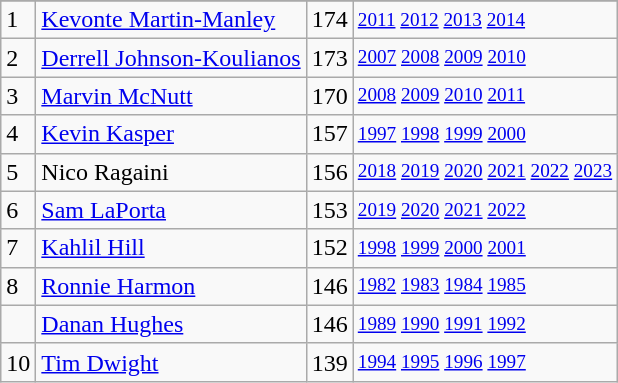<table class="wikitable">
<tr>
</tr>
<tr>
<td>1</td>
<td><a href='#'>Kevonte Martin-Manley</a></td>
<td>174</td>
<td style="font-size:80%;"><a href='#'>2011</a> <a href='#'>2012</a> <a href='#'>2013</a> <a href='#'>2014</a></td>
</tr>
<tr>
<td>2</td>
<td><a href='#'>Derrell Johnson-Koulianos</a></td>
<td>173</td>
<td style="font-size:80%;"><a href='#'>2007</a> <a href='#'>2008</a> <a href='#'>2009</a> <a href='#'>2010</a></td>
</tr>
<tr>
<td>3</td>
<td><a href='#'>Marvin McNutt</a></td>
<td>170</td>
<td style="font-size:80%;"><a href='#'>2008</a> <a href='#'>2009</a> <a href='#'>2010</a> <a href='#'>2011</a></td>
</tr>
<tr>
<td>4</td>
<td><a href='#'>Kevin Kasper</a></td>
<td>157</td>
<td style="font-size:80%;"><a href='#'>1997</a> <a href='#'>1998</a> <a href='#'>1999</a> <a href='#'>2000</a></td>
</tr>
<tr>
<td>5</td>
<td>Nico Ragaini</td>
<td>156</td>
<td style="font-size:80%;"><a href='#'>2018</a> <a href='#'>2019</a> <a href='#'>2020</a> <a href='#'>2021</a> <a href='#'>2022</a> <a href='#'>2023</a></td>
</tr>
<tr>
<td>6</td>
<td><a href='#'>Sam LaPorta</a></td>
<td>153</td>
<td style="font-size:80%;"><a href='#'>2019</a> <a href='#'>2020</a> <a href='#'>2021</a> <a href='#'>2022</a></td>
</tr>
<tr>
<td>7</td>
<td><a href='#'>Kahlil Hill</a></td>
<td>152</td>
<td style="font-size:80%;"><a href='#'>1998</a> <a href='#'>1999</a> <a href='#'>2000</a> <a href='#'>2001</a></td>
</tr>
<tr>
<td>8</td>
<td><a href='#'>Ronnie Harmon</a></td>
<td>146</td>
<td style="font-size:80%;"><a href='#'>1982</a> <a href='#'>1983</a> <a href='#'>1984</a> <a href='#'>1985</a></td>
</tr>
<tr>
<td></td>
<td><a href='#'>Danan Hughes</a></td>
<td>146</td>
<td style="font-size:80%;"><a href='#'>1989</a> <a href='#'>1990</a> <a href='#'>1991</a> <a href='#'>1992</a></td>
</tr>
<tr>
<td>10</td>
<td><a href='#'>Tim Dwight</a></td>
<td>139</td>
<td style="font-size:80%;"><a href='#'>1994</a> <a href='#'>1995</a> <a href='#'>1996</a> <a href='#'>1997</a><br></td>
</tr>
</table>
